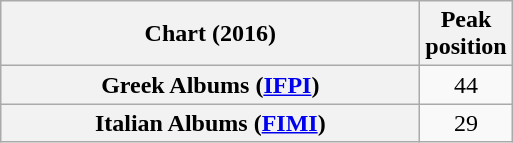<table class="wikitable sortable plainrowheaders" style="text-align:center">
<tr>
<th style="width:17em;">Chart (2016)</th>
<th>Peak<br>position</th>
</tr>
<tr>
<th scope="row">Greek Albums (<a href='#'>IFPI</a>)</th>
<td>44</td>
</tr>
<tr>
<th scope="row">Italian Albums (<a href='#'>FIMI</a>)</th>
<td>29</td>
</tr>
</table>
